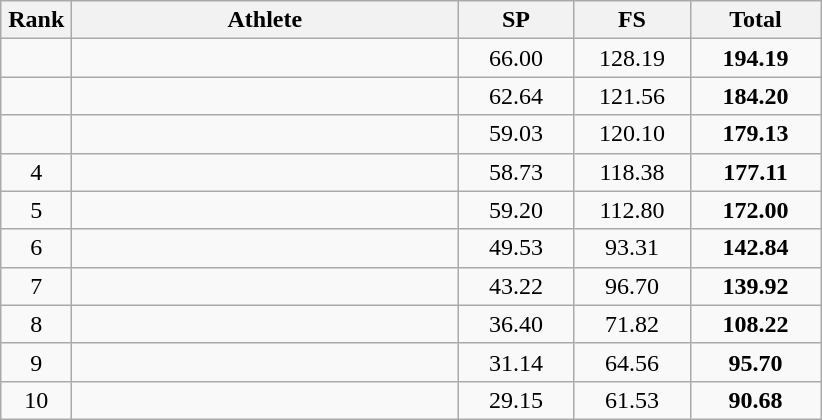<table class=wikitable style="text-align:center">
<tr>
<th width=40>Rank</th>
<th width=250>Athlete</th>
<th width=70>SP</th>
<th width=70>FS</th>
<th width=80>Total</th>
</tr>
<tr>
<td></td>
<td align=left></td>
<td>66.00</td>
<td>128.19</td>
<td><strong>194.19</strong></td>
</tr>
<tr>
<td></td>
<td align=left></td>
<td>62.64</td>
<td>121.56</td>
<td><strong>184.20</strong></td>
</tr>
<tr>
<td></td>
<td align=left></td>
<td>59.03</td>
<td>120.10</td>
<td><strong>179.13</strong></td>
</tr>
<tr>
<td>4</td>
<td align=left></td>
<td>58.73</td>
<td>118.38</td>
<td><strong>177.11</strong></td>
</tr>
<tr>
<td>5</td>
<td align=left></td>
<td>59.20</td>
<td>112.80</td>
<td><strong>172.00</strong></td>
</tr>
<tr>
<td>6</td>
<td align=left></td>
<td>49.53</td>
<td>93.31</td>
<td><strong>142.84</strong></td>
</tr>
<tr>
<td>7</td>
<td align=left></td>
<td>43.22</td>
<td>96.70</td>
<td><strong>139.92</strong></td>
</tr>
<tr>
<td>8</td>
<td align=left></td>
<td>36.40</td>
<td>71.82</td>
<td><strong>108.22</strong></td>
</tr>
<tr>
<td>9</td>
<td align=left></td>
<td>31.14</td>
<td>64.56</td>
<td><strong>95.70</strong></td>
</tr>
<tr>
<td>10</td>
<td align=left></td>
<td>29.15</td>
<td>61.53</td>
<td><strong>90.68</strong></td>
</tr>
</table>
